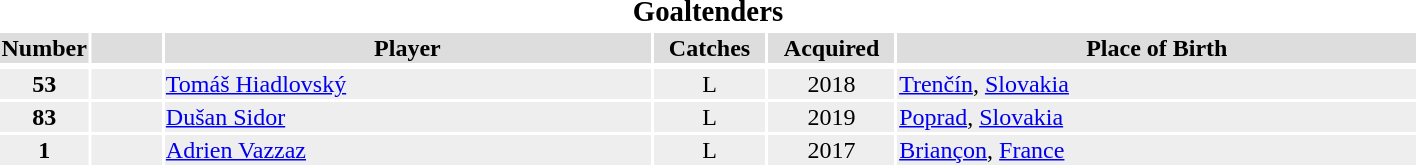<table width=75%>
<tr>
<th colspan=6><big>Goaltenders</big></th>
</tr>
<tr bgcolor="#dddddd">
<th width=5%>Number</th>
<th width=5%></th>
<th !width=15%>Player</th>
<th width=8%>Catches</th>
<th width=9%>Acquired</th>
<th width=37%>Place of Birth</th>
</tr>
<tr>
</tr>
<tr bgcolor="#eeeeee">
<td align=center><strong>53</strong></td>
<td align=center></td>
<td><a href='#'>Tomáš Hiadlovský</a></td>
<td align=center>L</td>
<td align=center>2018</td>
<td><a href='#'>Trenčín</a>, <a href='#'>Slovakia</a></td>
</tr>
<tr bgcolor="#eeeeee">
<td align=center><strong>83</strong></td>
<td align=center></td>
<td><a href='#'>Dušan Sidor</a></td>
<td align=center>L</td>
<td align=center>2019</td>
<td><a href='#'>Poprad</a>, <a href='#'>Slovakia</a></td>
</tr>
<tr bgcolor="#eeeeee">
<td align=center><strong>1</strong></td>
<td align=center></td>
<td><a href='#'>Adrien Vazzaz</a></td>
<td align=center>L</td>
<td align=center>2017</td>
<td><a href='#'>Briançon</a>, <a href='#'>France</a></td>
</tr>
</table>
